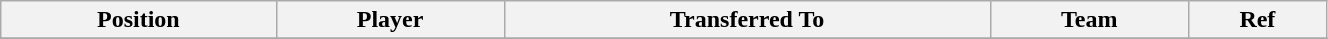<table class="wikitable sortable" style="width:70%; text-align:center; font-size:100%; text-align:left;">
<tr>
<th>Position</th>
<th>Player</th>
<th>Transferred To</th>
<th>Team</th>
<th>Ref</th>
</tr>
<tr>
</tr>
</table>
